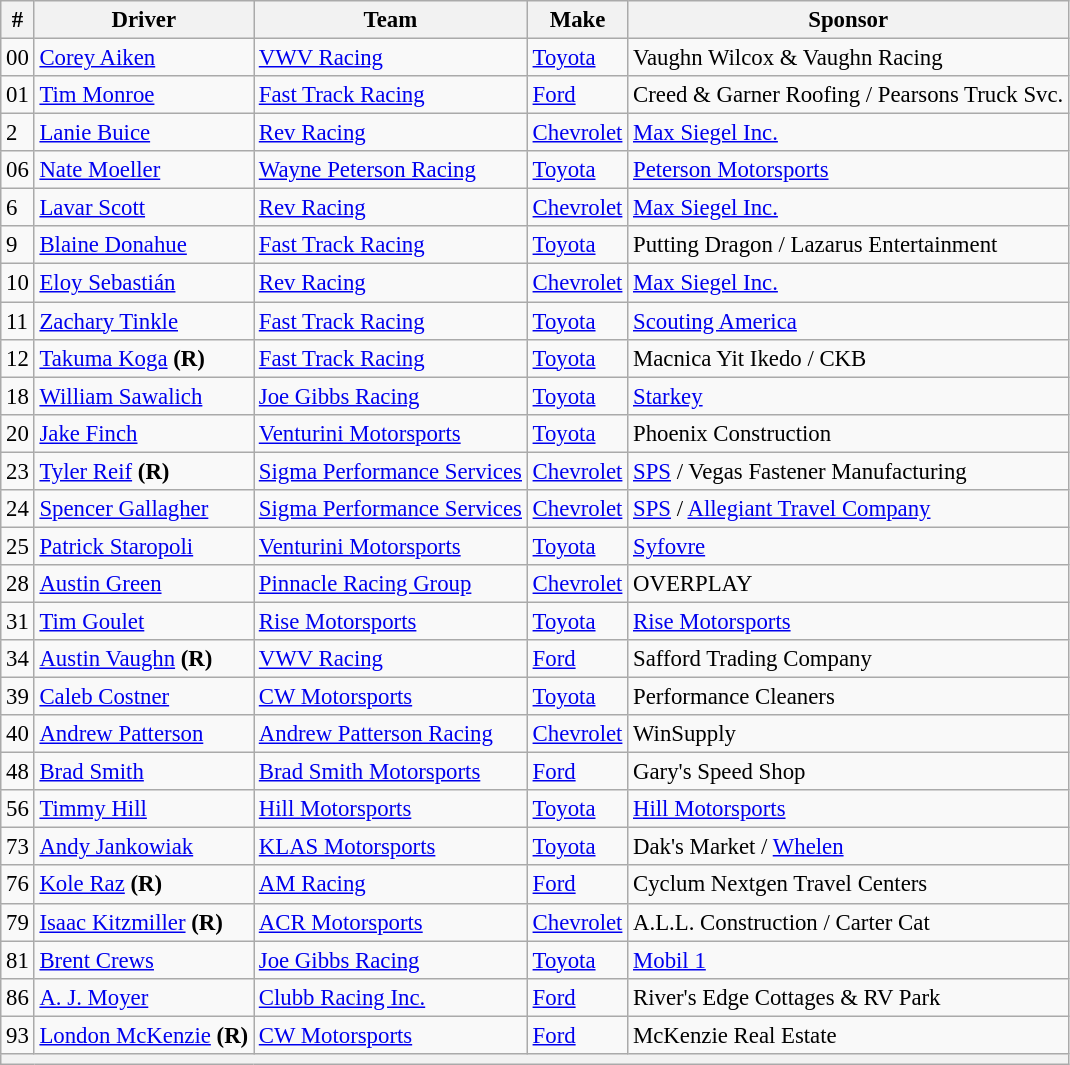<table class="wikitable" style="font-size: 95%;">
<tr>
<th>#</th>
<th>Driver</th>
<th>Team</th>
<th>Make</th>
<th>Sponsor</th>
</tr>
<tr>
<td>00</td>
<td><a href='#'>Corey Aiken</a></td>
<td><a href='#'>VWV Racing</a></td>
<td><a href='#'>Toyota</a></td>
<td>Vaughn Wilcox & Vaughn Racing</td>
</tr>
<tr>
<td>01</td>
<td><a href='#'>Tim Monroe</a></td>
<td><a href='#'>Fast Track Racing</a></td>
<td><a href='#'>Ford</a></td>
<td>Creed & Garner Roofing / Pearsons Truck Svc.</td>
</tr>
<tr>
<td>2</td>
<td><a href='#'>Lanie Buice</a></td>
<td><a href='#'>Rev Racing</a></td>
<td><a href='#'>Chevrolet</a></td>
<td><a href='#'>Max Siegel Inc.</a></td>
</tr>
<tr>
<td>06</td>
<td><a href='#'>Nate Moeller</a></td>
<td><a href='#'>Wayne Peterson Racing</a></td>
<td><a href='#'>Toyota</a></td>
<td><a href='#'>Peterson Motorsports</a></td>
</tr>
<tr>
<td>6</td>
<td><a href='#'>Lavar Scott</a></td>
<td><a href='#'>Rev Racing</a></td>
<td><a href='#'>Chevrolet</a></td>
<td><a href='#'>Max Siegel Inc.</a></td>
</tr>
<tr>
<td>9</td>
<td><a href='#'>Blaine Donahue</a></td>
<td><a href='#'>Fast Track Racing</a></td>
<td><a href='#'>Toyota</a></td>
<td>Putting Dragon / Lazarus Entertainment</td>
</tr>
<tr>
<td>10</td>
<td><a href='#'>Eloy Sebastián</a></td>
<td><a href='#'>Rev Racing</a></td>
<td><a href='#'>Chevrolet</a></td>
<td><a href='#'>Max Siegel Inc.</a></td>
</tr>
<tr>
<td>11</td>
<td><a href='#'>Zachary Tinkle</a></td>
<td><a href='#'>Fast Track Racing</a></td>
<td><a href='#'>Toyota</a></td>
<td><a href='#'>Scouting America</a></td>
</tr>
<tr>
<td>12</td>
<td><a href='#'>Takuma Koga</a> <strong>(R)</strong></td>
<td><a href='#'>Fast Track Racing</a></td>
<td><a href='#'>Toyota</a></td>
<td>Macnica Yit Ikedo / CKB</td>
</tr>
<tr>
<td>18</td>
<td nowrap=""><a href='#'>William Sawalich</a></td>
<td><a href='#'>Joe Gibbs Racing</a></td>
<td><a href='#'>Toyota</a></td>
<td><a href='#'>Starkey</a></td>
</tr>
<tr>
<td>20</td>
<td><a href='#'>Jake Finch</a></td>
<td><a href='#'>Venturini Motorsports</a></td>
<td><a href='#'>Toyota</a></td>
<td nowrap="">Phoenix Construction</td>
</tr>
<tr>
<td>23</td>
<td><a href='#'>Tyler Reif</a> <strong>(R)</strong></td>
<td nowrap=""><a href='#'>Sigma Performance Services</a></td>
<td><a href='#'>Chevrolet</a></td>
<td><a href='#'>SPS</a> / Vegas Fastener Manufacturing</td>
</tr>
<tr>
<td>24</td>
<td><a href='#'>Spencer Gallagher</a></td>
<td><a href='#'>Sigma Performance Services</a></td>
<td><a href='#'>Chevrolet</a></td>
<td><a href='#'>SPS</a> / <a href='#'>Allegiant Travel Company</a></td>
</tr>
<tr>
<td>25</td>
<td><a href='#'>Patrick Staropoli</a></td>
<td><a href='#'>Venturini Motorsports</a></td>
<td><a href='#'>Toyota</a></td>
<td><a href='#'>Syfovre</a></td>
</tr>
<tr>
<td>28</td>
<td><a href='#'>Austin Green</a></td>
<td><a href='#'>Pinnacle Racing Group</a></td>
<td><a href='#'>Chevrolet</a></td>
<td>OVERPLAY</td>
</tr>
<tr>
<td>31</td>
<td><a href='#'>Tim Goulet</a></td>
<td><a href='#'>Rise Motorsports</a></td>
<td><a href='#'>Toyota</a></td>
<td><a href='#'>Rise Motorsports</a></td>
</tr>
<tr>
<td>34</td>
<td><a href='#'>Austin Vaughn</a> <strong>(R)</strong></td>
<td><a href='#'>VWV Racing</a></td>
<td><a href='#'>Ford</a></td>
<td>Safford Trading Company</td>
</tr>
<tr>
<td>39</td>
<td><a href='#'>Caleb Costner</a></td>
<td><a href='#'>CW Motorsports</a></td>
<td><a href='#'>Toyota</a></td>
<td>Performance Cleaners</td>
</tr>
<tr>
<td>40</td>
<td><a href='#'>Andrew Patterson</a></td>
<td><a href='#'>Andrew Patterson Racing</a></td>
<td><a href='#'>Chevrolet</a></td>
<td>WinSupply</td>
</tr>
<tr>
<td>48</td>
<td><a href='#'>Brad Smith</a></td>
<td><a href='#'>Brad Smith Motorsports</a></td>
<td><a href='#'>Ford</a></td>
<td>Gary's Speed Shop</td>
</tr>
<tr>
<td>56</td>
<td><a href='#'>Timmy Hill</a></td>
<td><a href='#'>Hill Motorsports</a></td>
<td><a href='#'>Toyota</a></td>
<td><a href='#'>Hill Motorsports</a></td>
</tr>
<tr>
<td>73</td>
<td><a href='#'>Andy Jankowiak</a></td>
<td><a href='#'>KLAS Motorsports</a></td>
<td><a href='#'>Toyota</a></td>
<td>Dak's Market / <a href='#'>Whelen</a></td>
</tr>
<tr>
<td>76</td>
<td><a href='#'>Kole Raz</a> <strong>(R)</strong></td>
<td><a href='#'>AM Racing</a></td>
<td><a href='#'>Ford</a></td>
<td>Cyclum Nextgen Travel Centers</td>
</tr>
<tr>
<td>79</td>
<td><a href='#'>Isaac Kitzmiller</a> <strong>(R)</strong></td>
<td><a href='#'>ACR Motorsports</a></td>
<td><a href='#'>Chevrolet</a></td>
<td>A.L.L. Construction / Carter Cat</td>
</tr>
<tr>
<td>81</td>
<td><a href='#'>Brent Crews</a></td>
<td><a href='#'>Joe Gibbs Racing</a></td>
<td><a href='#'>Toyota</a></td>
<td><a href='#'>Mobil 1</a></td>
</tr>
<tr>
<td>86</td>
<td><a href='#'>A. J. Moyer</a></td>
<td><a href='#'>Clubb Racing Inc.</a></td>
<td><a href='#'>Ford</a></td>
<td>River's Edge Cottages & RV Park</td>
</tr>
<tr>
<td>93</td>
<td><a href='#'>London McKenzie</a> <strong>(R)</strong></td>
<td><a href='#'>CW Motorsports</a></td>
<td><a href='#'>Ford</a></td>
<td>McKenzie Real Estate</td>
</tr>
<tr>
<th colspan="5"></th>
</tr>
</table>
